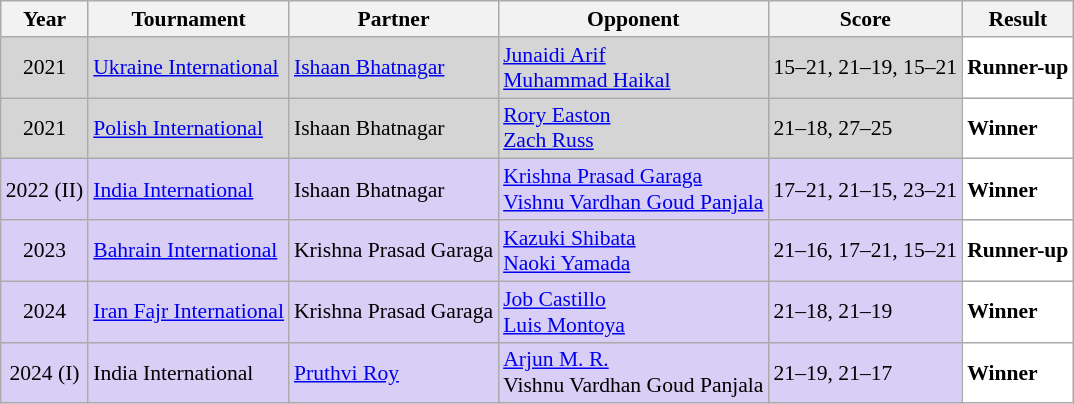<table class="sortable wikitable" style="font-size: 90%;">
<tr>
<th>Year</th>
<th>Tournament</th>
<th>Partner</th>
<th>Opponent</th>
<th>Score</th>
<th>Result</th>
</tr>
<tr style="background:#D5D5D5">
<td align="center">2021</td>
<td align="left"><a href='#'>Ukraine International</a></td>
<td align="left"> <a href='#'>Ishaan Bhatnagar</a></td>
<td align="left"> <a href='#'>Junaidi Arif</a><br> <a href='#'>Muhammad Haikal</a></td>
<td align="left">15–21, 21–19, 15–21</td>
<td style="text-align:left; background:white"> <strong>Runner-up</strong></td>
</tr>
<tr style="background:#D5D5D5">
<td align="center">2021</td>
<td align="left"><a href='#'>Polish International</a></td>
<td align="left"> Ishaan Bhatnagar</td>
<td align="left"> <a href='#'>Rory Easton</a><br> <a href='#'>Zach Russ</a></td>
<td align="left">21–18, 27–25</td>
<td style="text-align:left; background:white"> <strong>Winner</strong></td>
</tr>
<tr style="background:#D8CEF6">
<td align="center">2022 (II)</td>
<td align="left"><a href='#'>India International</a></td>
<td align="left"> Ishaan Bhatnagar</td>
<td align="left"> <a href='#'>Krishna Prasad Garaga</a><br> <a href='#'>Vishnu Vardhan Goud Panjala</a></td>
<td align="left">17–21, 21–15, 23–21</td>
<td style="text-align:left; background:white"> <strong>Winner</strong></td>
</tr>
<tr style="background:#D8CEF6">
<td align="center">2023</td>
<td align="left"><a href='#'>Bahrain International</a></td>
<td align="left"> Krishna Prasad Garaga</td>
<td align="left"> <a href='#'>Kazuki Shibata</a><br> <a href='#'>Naoki Yamada</a></td>
<td align="left">21–16, 17–21, 15–21</td>
<td style="text-align:left; background:white"> <strong>Runner-up</strong></td>
</tr>
<tr style="background:#D8CEF6">
<td align="center">2024</td>
<td align="left"><a href='#'>Iran Fajr International</a></td>
<td align="left"> Krishna Prasad Garaga</td>
<td align="left"> <a href='#'>Job Castillo</a><br> <a href='#'>Luis Montoya</a></td>
<td align="left">21–18, 21–19</td>
<td style="text-align:left; background:white"> <strong>Winner</strong></td>
</tr>
<tr style="background:#D8CEF6">
<td align="center">2024 (I)</td>
<td align="left">India International</td>
<td align="left"> <a href='#'>Pruthvi Roy</a></td>
<td align="left"> <a href='#'>Arjun M. R.</a><br> Vishnu Vardhan Goud Panjala</td>
<td align="left">21–19, 21–17</td>
<td style="text-align:left; background:white"> <strong>Winner</strong></td>
</tr>
</table>
